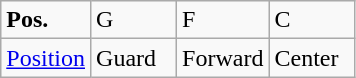<table class="wikitable">
<tr>
<td width="50"><strong>Pos.</strong></td>
<td width="50">G</td>
<td width="50">F</td>
<td width="50">C</td>
</tr>
<tr>
<td><a href='#'>Position</a></td>
<td>Guard</td>
<td>Forward</td>
<td>Center</td>
</tr>
</table>
